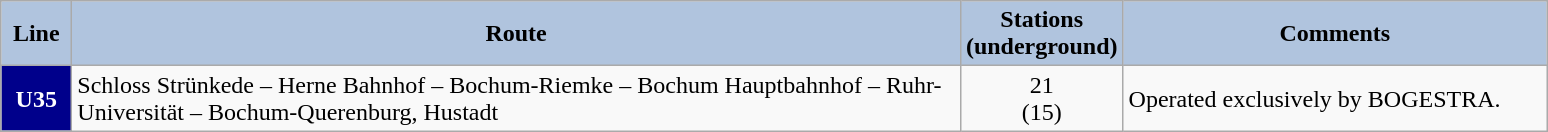<table class="wikitable">
<tr>
<th style="background: lightsteelblue;" width="40px">Line</th>
<th style="background: lightsteelblue;" width="585px">Route</th>
<th style="background: lightsteelblue;" width="100px">Stations <br>(underground)</th>
<th style="background: lightsteelblue;" width="275px">Comments</th>
</tr>
<tr>
<td style="background-color:#00008B; text-align:center; font-weight:bold; color:white;">U35</td>
<td>Schloss Strünkede – Herne Bahnhof – Bochum-Riemke – Bochum Hauptbahnhof – Ruhr-Universität – Bochum-Querenburg, Hustadt</td>
<td style="text-align:center;">21<br>(15)</td>
<td>Operated exclusively by BOGESTRA.</td>
</tr>
</table>
